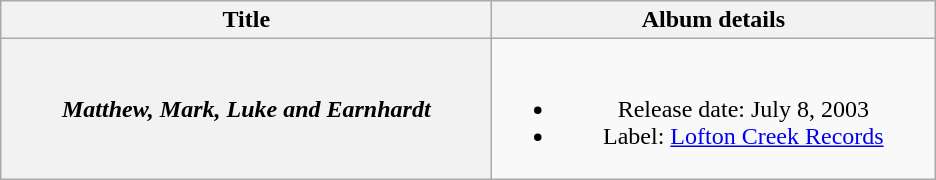<table class="wikitable plainrowheaders" style="text-align:center;">
<tr>
<th style="width:20em;">Title</th>
<th style="width:18em;">Album details</th>
</tr>
<tr>
<th scope="row"><em>Matthew, Mark, Luke and Earnhardt</em></th>
<td><br><ul><li>Release date: July 8, 2003</li><li>Label: <a href='#'>Lofton Creek Records</a></li></ul></td>
</tr>
</table>
